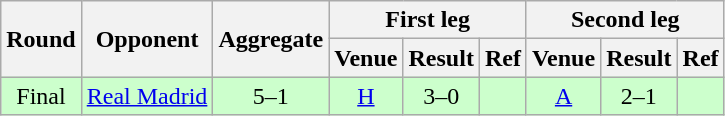<table class="wikitable" style="font-size:100%; text-align:center">
<tr>
<th rowspan="2">Round</th>
<th rowspan="2">Opponent</th>
<th rowspan="2">Aggregate</th>
<th colspan="3">First leg</th>
<th colspan="3">Second leg</th>
</tr>
<tr>
<th>Venue</th>
<th>Result</th>
<th>Ref</th>
<th>Venue</th>
<th>Result</th>
<th>Ref</th>
</tr>
<tr style="background:#CCFFCC">
<td>Final</td>
<td><a href='#'>Real Madrid</a></td>
<td>5–1</td>
<td><a href='#'>H</a></td>
<td>3–0</td>
<td></td>
<td><a href='#'>A</a></td>
<td>2–1</td>
<td></td>
</tr>
</table>
